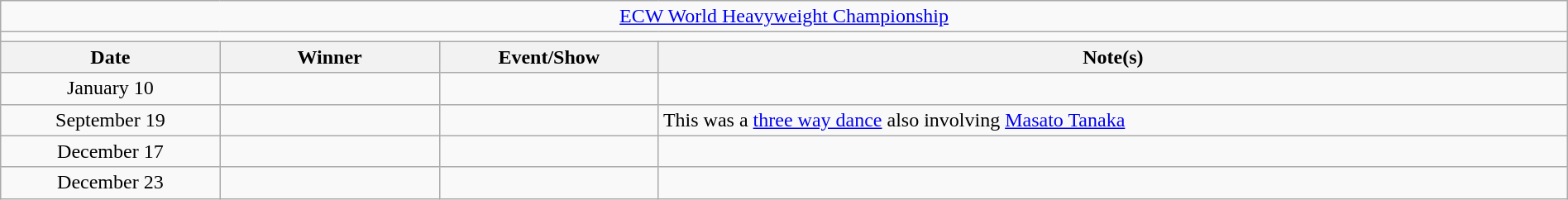<table class="wikitable" style="text-align:center; width:100%;">
<tr>
<td colspan="5"><a href='#'>ECW World Heavyweight Championship</a></td>
</tr>
<tr>
<td colspan="5"><strong></strong></td>
</tr>
<tr>
<th width="14%">Date</th>
<th width="14%">Winner</th>
<th width="14%">Event/Show</th>
<th width="58%">Note(s)</th>
</tr>
<tr>
<td>January 10</td>
<td></td>
<td></td>
<td align="left"></td>
</tr>
<tr>
<td>September 19</td>
<td></td>
<td></td>
<td align="left">This was a <a href='#'>three way dance</a> also involving <a href='#'>Masato Tanaka</a></td>
</tr>
<tr>
<td>December 17</td>
<td></td>
<td></td>
<td align="left"></td>
</tr>
<tr>
<td>December 23</td>
<td></td>
<td></td>
<td align="left"></td>
</tr>
</table>
